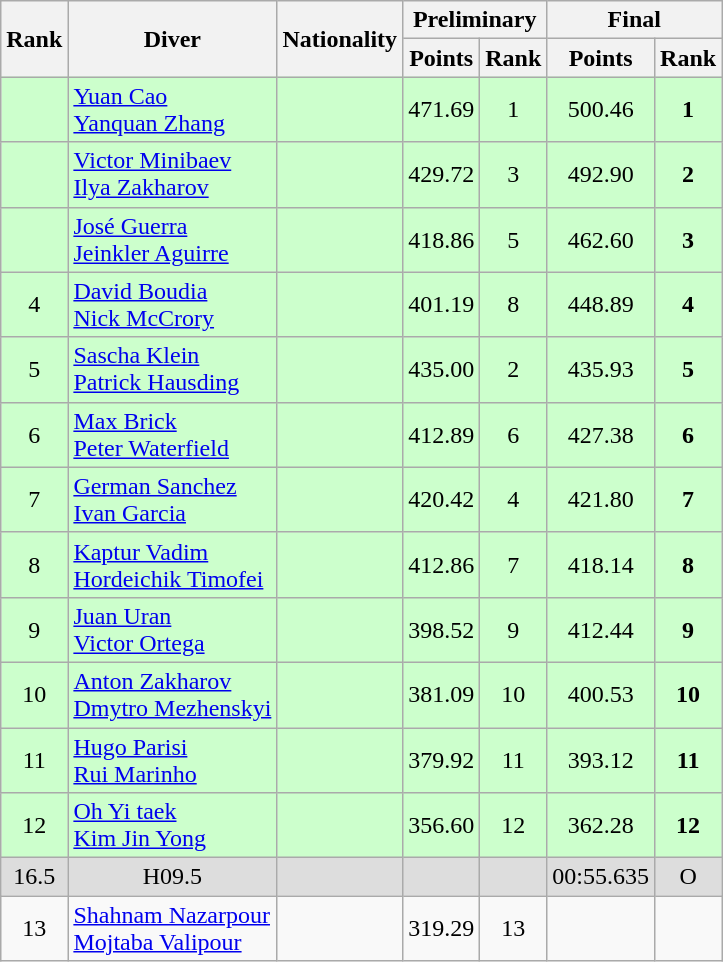<table class="wikitable" style="text-align:center">
<tr>
<th rowspan="2">Rank</th>
<th rowspan="2">Diver</th>
<th rowspan="2">Nationality</th>
<th colspan="2">Preliminary</th>
<th colspan="2">Final</th>
</tr>
<tr>
<th>Points</th>
<th>Rank</th>
<th>Points</th>
<th>Rank</th>
</tr>
<tr bgcolor=ccffcc>
<td></td>
<td align=left><a href='#'>Yuan Cao</a><br><a href='#'>Yanquan Zhang</a></td>
<td align=left></td>
<td>471.69</td>
<td>1</td>
<td>500.46</td>
<td><strong>1</strong></td>
</tr>
<tr bgcolor=ccffcc>
<td></td>
<td align=left><a href='#'>Victor Minibaev</a><br><a href='#'>Ilya Zakharov</a></td>
<td align=left></td>
<td>429.72</td>
<td>3</td>
<td>492.90</td>
<td><strong>2</strong></td>
</tr>
<tr bgcolor=ccffcc>
<td></td>
<td align=left><a href='#'>José Guerra</a><br><a href='#'>Jeinkler Aguirre</a></td>
<td align=left></td>
<td>418.86</td>
<td>5</td>
<td>462.60</td>
<td><strong>3</strong></td>
</tr>
<tr bgcolor=ccffcc>
<td>4</td>
<td align=left><a href='#'>David Boudia</a><br><a href='#'>Nick McCrory</a></td>
<td align=left></td>
<td>401.19</td>
<td>8</td>
<td>448.89</td>
<td><strong>4</strong></td>
</tr>
<tr bgcolor=ccffcc>
<td>5</td>
<td align=left><a href='#'>Sascha Klein</a><br><a href='#'>Patrick Hausding</a></td>
<td align=left></td>
<td>435.00</td>
<td>2</td>
<td>435.93</td>
<td><strong>5</strong></td>
</tr>
<tr bgcolor=ccffcc>
<td>6</td>
<td align=left><a href='#'>Max Brick</a><br><a href='#'>Peter Waterfield</a></td>
<td align=left></td>
<td>412.89</td>
<td>6</td>
<td>427.38</td>
<td><strong>6</strong></td>
</tr>
<tr bgcolor=ccffcc>
<td>7</td>
<td align=left><a href='#'>German Sanchez</a><br><a href='#'>Ivan Garcia</a></td>
<td align=left></td>
<td>420.42</td>
<td>4</td>
<td>421.80</td>
<td><strong>7</strong></td>
</tr>
<tr bgcolor=ccffcc>
<td>8</td>
<td align=left><a href='#'>Kaptur Vadim</a><br><a href='#'>Hordeichik Timofei</a></td>
<td align=left></td>
<td>412.86</td>
<td>7</td>
<td>418.14</td>
<td><strong>8</strong></td>
</tr>
<tr bgcolor=ccffcc>
<td>9</td>
<td align=left><a href='#'>Juan Uran</a><br><a href='#'>Victor Ortega</a></td>
<td align=left></td>
<td>398.52</td>
<td>9</td>
<td>412.44</td>
<td><strong>9</strong></td>
</tr>
<tr bgcolor=ccffcc>
<td>10</td>
<td align=left><a href='#'>Anton Zakharov</a><br><a href='#'>Dmytro Mezhenskyi</a></td>
<td align=left></td>
<td>381.09</td>
<td>10</td>
<td>400.53</td>
<td><strong>10</strong></td>
</tr>
<tr bgcolor=ccffcc>
<td>11</td>
<td align=left><a href='#'>Hugo Parisi</a><br><a href='#'>Rui Marinho</a></td>
<td align=left></td>
<td>379.92</td>
<td>11</td>
<td>393.12</td>
<td><strong>11</strong></td>
</tr>
<tr bgcolor=ccffcc>
<td>12</td>
<td align=left><a href='#'>Oh Yi taek</a><br><a href='#'>Kim Jin Yong</a></td>
<td align=left></td>
<td>356.60</td>
<td>12</td>
<td>362.28</td>
<td><strong>12</strong></td>
</tr>
<tr bgcolor=#DDDDDD>
<td><span>16.5</span></td>
<td><span>H09.5</span></td>
<td></td>
<td></td>
<td></td>
<td><span>00:55.635</span></td>
<td><span>O</span></td>
</tr>
<tr>
<td>13</td>
<td align=left><a href='#'>Shahnam Nazarpour</a><br><a href='#'>Mojtaba Valipour</a></td>
<td align=left></td>
<td>319.29</td>
<td>13</td>
<td></td>
<td></td>
</tr>
</table>
